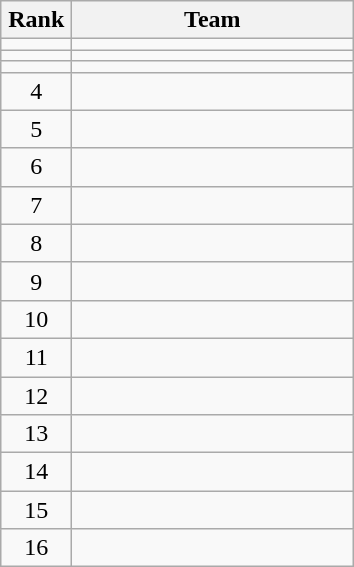<table class="wikitable" style="text-align:center">
<tr>
<th width=40>Rank</th>
<th width=180>Team</th>
</tr>
<tr>
<td></td>
<td style="text-align:left"></td>
</tr>
<tr>
<td></td>
<td style="text-align:left"></td>
</tr>
<tr>
<td></td>
<td style="text-align:left"></td>
</tr>
<tr>
<td>4</td>
<td style="text-align:left"></td>
</tr>
<tr>
<td>5</td>
<td style="text-align:left"></td>
</tr>
<tr>
<td>6</td>
<td style="text-align:left"></td>
</tr>
<tr>
<td>7</td>
<td style="text-align:left"></td>
</tr>
<tr>
<td>8</td>
<td style="text-align:left"></td>
</tr>
<tr>
<td>9</td>
<td style="text-align:left"></td>
</tr>
<tr>
<td>10</td>
<td style="text-align:left"></td>
</tr>
<tr>
<td>11</td>
<td style="text-align:left"></td>
</tr>
<tr>
<td>12</td>
<td style="text-align:left"></td>
</tr>
<tr>
<td>13</td>
<td style="text-align:left"></td>
</tr>
<tr>
<td>14</td>
<td style="text-align:left"></td>
</tr>
<tr>
<td>15</td>
<td style="text-align:left"></td>
</tr>
<tr>
<td>16</td>
<td style="text-align:left"></td>
</tr>
</table>
